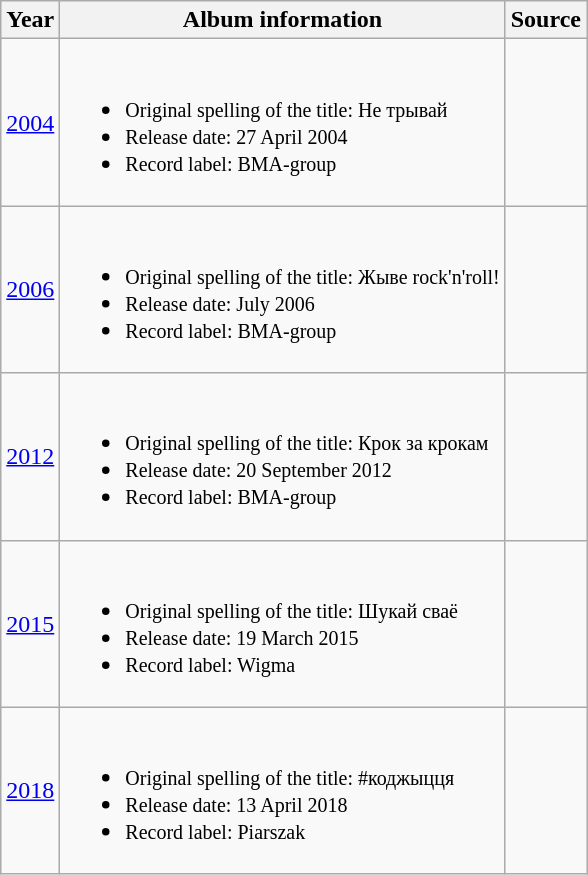<table class="wikitable">
<tr>
<th>Year</th>
<th>Album information</th>
<th>Source</th>
</tr>
<tr>
<td align="center"><a href='#'>2004</a></td>
<td><strong><em></em></strong><br><ul><li><small>Original spelling of the title: Не трывай</small></li><li><small>Release date: 27 April 2004</small></li><li><small>Record label: BMA-group</small></li></ul></td>
<td align="center"></td>
</tr>
<tr>
<td align="center"><a href='#'>2006</a></td>
<td><strong><em></em></strong><br><ul><li><small>Original spelling of the title: Жыве rock'n'roll!</small></li><li><small>Release date: July 2006</small></li><li><small>Record label: BMA-group</small></li></ul></td>
<td align="center"></td>
</tr>
<tr>
<td align="center"><a href='#'>2012</a></td>
<td><strong><em></em></strong><br><ul><li><small>Original spelling of the title: Крок за крокам</small></li><li><small>Release date: 20 September 2012</small></li><li><small>Record label: BMA-group</small></li></ul></td>
<td align="center"></td>
</tr>
<tr>
<td align="center"><a href='#'>2015</a></td>
<td><strong><em></em></strong><br><ul><li><small>Original spelling of the title: Шукай сваё</small></li><li><small>Release date: 19 March 2015</small></li><li><small>Record label: Wigma</small></li></ul></td>
<td align="center"></td>
</tr>
<tr>
<td align="center"><a href='#'>2018</a></td>
<td><strong><em></em></strong><br><ul><li><small>Original spelling of the title: #коджыцця</small></li><li><small>Release date: 13 April 2018</small></li><li><small>Record label: Piarszak</small></li></ul></td>
<td align="center"></td>
</tr>
</table>
